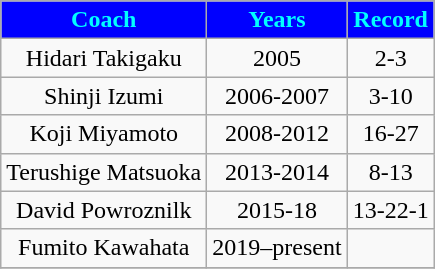<table class="wikitable" style="text-align:center">
<tr>
<th style="background:#0000FF;color:#00FFFF">Coach</th>
<th style="background:#0000FF;color:#00FFFF">Years</th>
<th style="background:#0000FF;color:#00FFFF">Record</th>
</tr>
<tr>
<td>Hidari Takigaku</td>
<td>2005</td>
<td>2-3 </td>
</tr>
<tr>
<td>Shinji Izumi</td>
<td>2006-2007</td>
<td>3-10  </td>
</tr>
<tr>
<td>Koji Miyamoto</td>
<td>2008-2012</td>
<td>16-27  </td>
</tr>
<tr>
<td>Terushige Matsuoka</td>
<td>2013-2014</td>
<td>8-13 </td>
</tr>
<tr>
<td>David Powroznilk</td>
<td>2015-18</td>
<td>13-22-1 </td>
</tr>
<tr>
<td>Fumito Kawahata</td>
<td>2019–present</td>
<td></td>
</tr>
<tr>
</tr>
</table>
